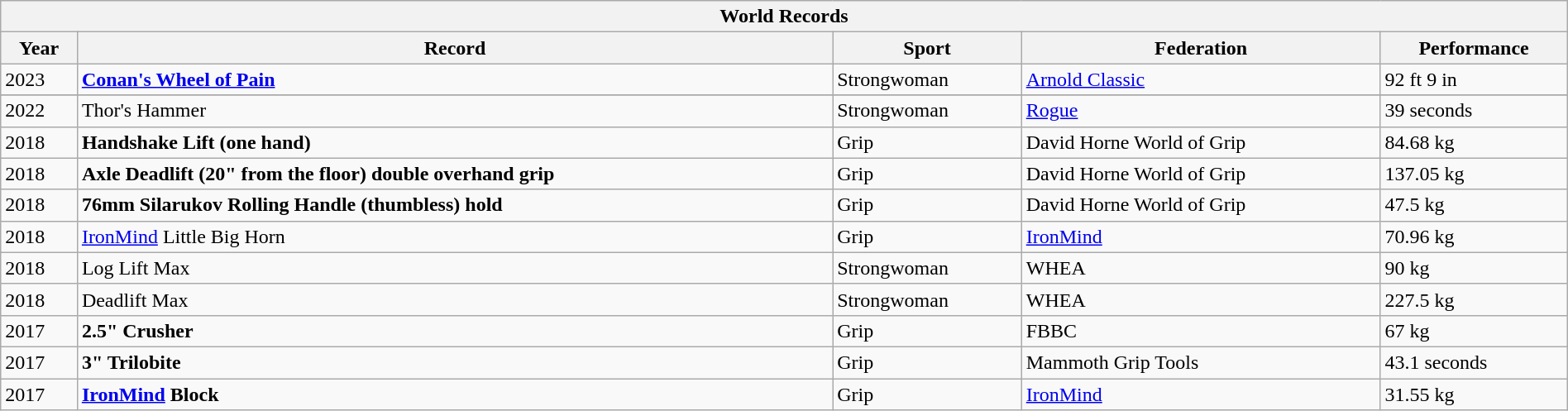<table class="wikitable" style="display: inline-table;width: 100%;">
<tr>
<th colspan="6">World Records </th>
</tr>
<tr>
<th>Year</th>
<th>Record</th>
<th>Sport</th>
<th>Federation</th>
<th>Performance</th>
</tr>
<tr>
<td>2023</td>
<td><strong><a href='#'>Conan's Wheel of Pain</a></strong></td>
<td>Strongwoman</td>
<td><a href='#'>Arnold Classic</a></td>
<td>92 ft 9 in</td>
</tr>
<tr>
</tr>
<tr>
<td>2022</td>
<td>Thor's Hammer</td>
<td>Strongwoman</td>
<td><a href='#'>Rogue</a></td>
<td>39 seconds</td>
</tr>
<tr>
<td>2018</td>
<td><strong>Handshake Lift (one hand)</strong></td>
<td>Grip</td>
<td>David Horne World of Grip</td>
<td>84.68 kg</td>
</tr>
<tr>
<td>2018</td>
<td><strong>Axle Deadlift (20" from the floor) double overhand grip</strong></td>
<td>Grip</td>
<td>David Horne World of Grip</td>
<td>137.05 kg</td>
</tr>
<tr>
<td>2018</td>
<td><strong>76mm Silarukov Rolling Handle (thumbless) hold</strong></td>
<td>Grip</td>
<td>David Horne World of Grip</td>
<td>47.5 kg</td>
</tr>
<tr>
<td>2018</td>
<td><a href='#'>IronMind</a> Little Big Horn</td>
<td>Grip</td>
<td><a href='#'>IronMind</a></td>
<td>70.96 kg</td>
</tr>
<tr>
<td>2018</td>
<td>Log Lift Max</td>
<td>Strongwoman</td>
<td>WHEA</td>
<td>90 kg</td>
</tr>
<tr>
<td>2018</td>
<td>Deadlift Max</td>
<td>Strongwoman</td>
<td>WHEA</td>
<td>227.5 kg</td>
</tr>
<tr>
<td>2017</td>
<td><strong>2.5" Crusher</strong></td>
<td>Grip</td>
<td>FBBC</td>
<td>67 kg</td>
</tr>
<tr>
<td>2017</td>
<td><strong>3" Trilobite</strong></td>
<td>Grip</td>
<td>Mammoth Grip Tools</td>
<td>43.1 seconds</td>
</tr>
<tr>
<td>2017</td>
<td><strong><a href='#'>IronMind</a> Block</strong></td>
<td>Grip</td>
<td><a href='#'>IronMind</a></td>
<td>31.55 kg</td>
</tr>
</table>
